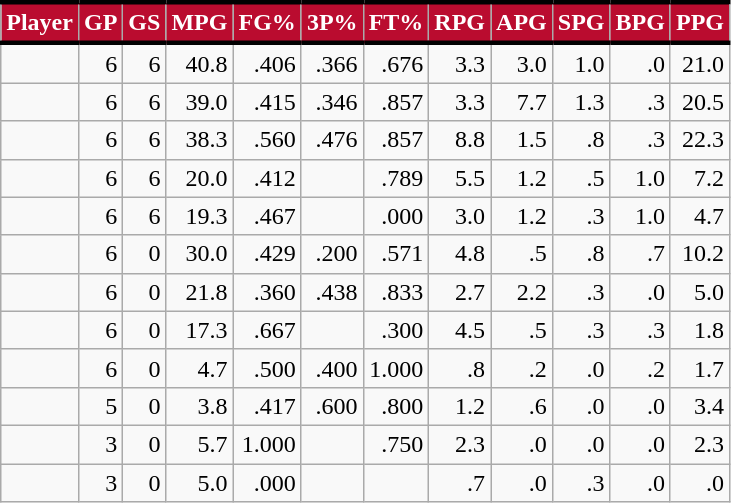<table class="wikitable sortable" style="text-align:right;">
<tr>
<th style="background:#BA0C2F; color:#FFFFFF; border-top:#010101 3px solid; border-bottom:#010101 3px solid;">Player</th>
<th style="background:#BA0C2F; color:#FFFFFF; border-top:#010101 3px solid; border-bottom:#010101 3px solid;">GP</th>
<th style="background:#BA0C2F; color:#FFFFFF; border-top:#010101 3px solid; border-bottom:#010101 3px solid;">GS</th>
<th style="background:#BA0C2F; color:#FFFFFF; border-top:#010101 3px solid; border-bottom:#010101 3px solid;">MPG</th>
<th style="background:#BA0C2F; color:#FFFFFF; border-top:#010101 3px solid; border-bottom:#010101 3px solid;">FG%</th>
<th style="background:#BA0C2F; color:#FFFFFF; border-top:#010101 3px solid; border-bottom:#010101 3px solid;">3P%</th>
<th style="background:#BA0C2F; color:#FFFFFF; border-top:#010101 3px solid; border-bottom:#010101 3px solid;">FT%</th>
<th style="background:#BA0C2F; color:#FFFFFF; border-top:#010101 3px solid; border-bottom:#010101 3px solid;">RPG</th>
<th style="background:#BA0C2F; color:#FFFFFF; border-top:#010101 3px solid; border-bottom:#010101 3px solid;">APG</th>
<th style="background:#BA0C2F; color:#FFFFFF; border-top:#010101 3px solid; border-bottom:#010101 3px solid;">SPG</th>
<th style="background:#BA0C2F; color:#FFFFFF; border-top:#010101 3px solid; border-bottom:#010101 3px solid;">BPG</th>
<th style="background:#BA0C2F; color:#FFFFFF; border-top:#010101 3px solid; border-bottom:#010101 3px solid;">PPG</th>
</tr>
<tr>
<td style="text-align:left;"></td>
<td>6</td>
<td>6</td>
<td>40.8</td>
<td>.406</td>
<td>.366</td>
<td>.676</td>
<td>3.3</td>
<td>3.0</td>
<td>1.0</td>
<td>.0</td>
<td>21.0</td>
</tr>
<tr>
<td style="text-align:left;"></td>
<td>6</td>
<td>6</td>
<td>39.0</td>
<td>.415</td>
<td>.346</td>
<td>.857</td>
<td>3.3</td>
<td>7.7</td>
<td>1.3</td>
<td>.3</td>
<td>20.5</td>
</tr>
<tr>
<td style="text-align:left;"></td>
<td>6</td>
<td>6</td>
<td>38.3</td>
<td>.560</td>
<td>.476</td>
<td>.857</td>
<td>8.8</td>
<td>1.5</td>
<td>.8</td>
<td>.3</td>
<td>22.3</td>
</tr>
<tr>
<td style="text-align:left;"></td>
<td>6</td>
<td>6</td>
<td>20.0</td>
<td>.412</td>
<td></td>
<td>.789</td>
<td>5.5</td>
<td>1.2</td>
<td>.5</td>
<td>1.0</td>
<td>7.2</td>
</tr>
<tr>
<td style="text-align:left;"></td>
<td>6</td>
<td>6</td>
<td>19.3</td>
<td>.467</td>
<td></td>
<td>.000</td>
<td>3.0</td>
<td>1.2</td>
<td>.3</td>
<td>1.0</td>
<td>4.7</td>
</tr>
<tr>
<td style="text-align:left;"></td>
<td>6</td>
<td>0</td>
<td>30.0</td>
<td>.429</td>
<td>.200</td>
<td>.571</td>
<td>4.8</td>
<td>.5</td>
<td>.8</td>
<td>.7</td>
<td>10.2</td>
</tr>
<tr>
<td style="text-align:left;"></td>
<td>6</td>
<td>0</td>
<td>21.8</td>
<td>.360</td>
<td>.438</td>
<td>.833</td>
<td>2.7</td>
<td>2.2</td>
<td>.3</td>
<td>.0</td>
<td>5.0</td>
</tr>
<tr>
<td style="text-align:left;"></td>
<td>6</td>
<td>0</td>
<td>17.3</td>
<td>.667</td>
<td></td>
<td>.300</td>
<td>4.5</td>
<td>.5</td>
<td>.3</td>
<td>.3</td>
<td>1.8</td>
</tr>
<tr>
<td style="text-align:left;"></td>
<td>6</td>
<td>0</td>
<td>4.7</td>
<td>.500</td>
<td>.400</td>
<td>1.000</td>
<td>.8</td>
<td>.2</td>
<td>.0</td>
<td>.2</td>
<td>1.7</td>
</tr>
<tr>
<td style="text-align:left;"></td>
<td>5</td>
<td>0</td>
<td>3.8</td>
<td>.417</td>
<td>.600</td>
<td>.800</td>
<td>1.2</td>
<td>.6</td>
<td>.0</td>
<td>.0</td>
<td>3.4</td>
</tr>
<tr>
<td style="text-align:left;"></td>
<td>3</td>
<td>0</td>
<td>5.7</td>
<td>1.000</td>
<td></td>
<td>.750</td>
<td>2.3</td>
<td>.0</td>
<td>.0</td>
<td>.0</td>
<td>2.3</td>
</tr>
<tr>
<td style="text-align:left;"></td>
<td>3</td>
<td>0</td>
<td>5.0</td>
<td>.000</td>
<td></td>
<td></td>
<td>.7</td>
<td>.0</td>
<td>.3</td>
<td>.0</td>
<td>.0</td>
</tr>
</table>
